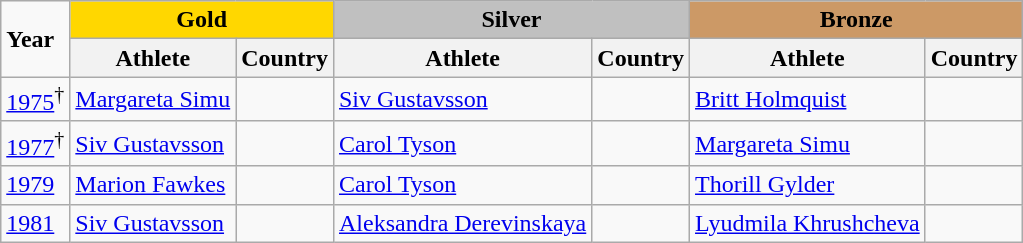<table class="wikitable" width= style="font-size:100%; text-align:center">
<tr>
<td rowspan=2><strong>Year </strong></td>
<td align=center bgcolor=gold colspan=2><strong>Gold</strong></td>
<td align=center bgcolor=silver colspan=2><strong>Silver</strong></td>
<td align=center bgcolor=cc9966 colspan=2><strong>Bronze</strong></td>
</tr>
<tr>
<th>Athlete</th>
<th>Country</th>
<th>Athlete</th>
<th>Country</th>
<th>Athlete</th>
<th>Country</th>
</tr>
<tr>
<td><a href='#'>1975</a><sup>†</sup></td>
<td><a href='#'>Margareta Simu</a></td>
<td></td>
<td><a href='#'>Siv Gustavsson</a></td>
<td></td>
<td><a href='#'>Britt Holmquist</a></td>
<td></td>
</tr>
<tr>
<td><a href='#'>1977</a><sup>†</sup></td>
<td><a href='#'>Siv Gustavsson</a></td>
<td></td>
<td><a href='#'>Carol Tyson</a></td>
<td></td>
<td><a href='#'>Margareta Simu</a></td>
<td></td>
</tr>
<tr>
<td><a href='#'>1979</a></td>
<td><a href='#'>Marion Fawkes</a></td>
<td></td>
<td><a href='#'>Carol Tyson</a></td>
<td></td>
<td><a href='#'>Thorill Gylder</a></td>
<td></td>
</tr>
<tr>
<td><a href='#'>1981</a></td>
<td><a href='#'>Siv Gustavsson</a></td>
<td></td>
<td><a href='#'>Aleksandra Derevinskaya</a></td>
<td></td>
<td><a href='#'>Lyudmila Khrushcheva</a></td>
<td></td>
</tr>
</table>
